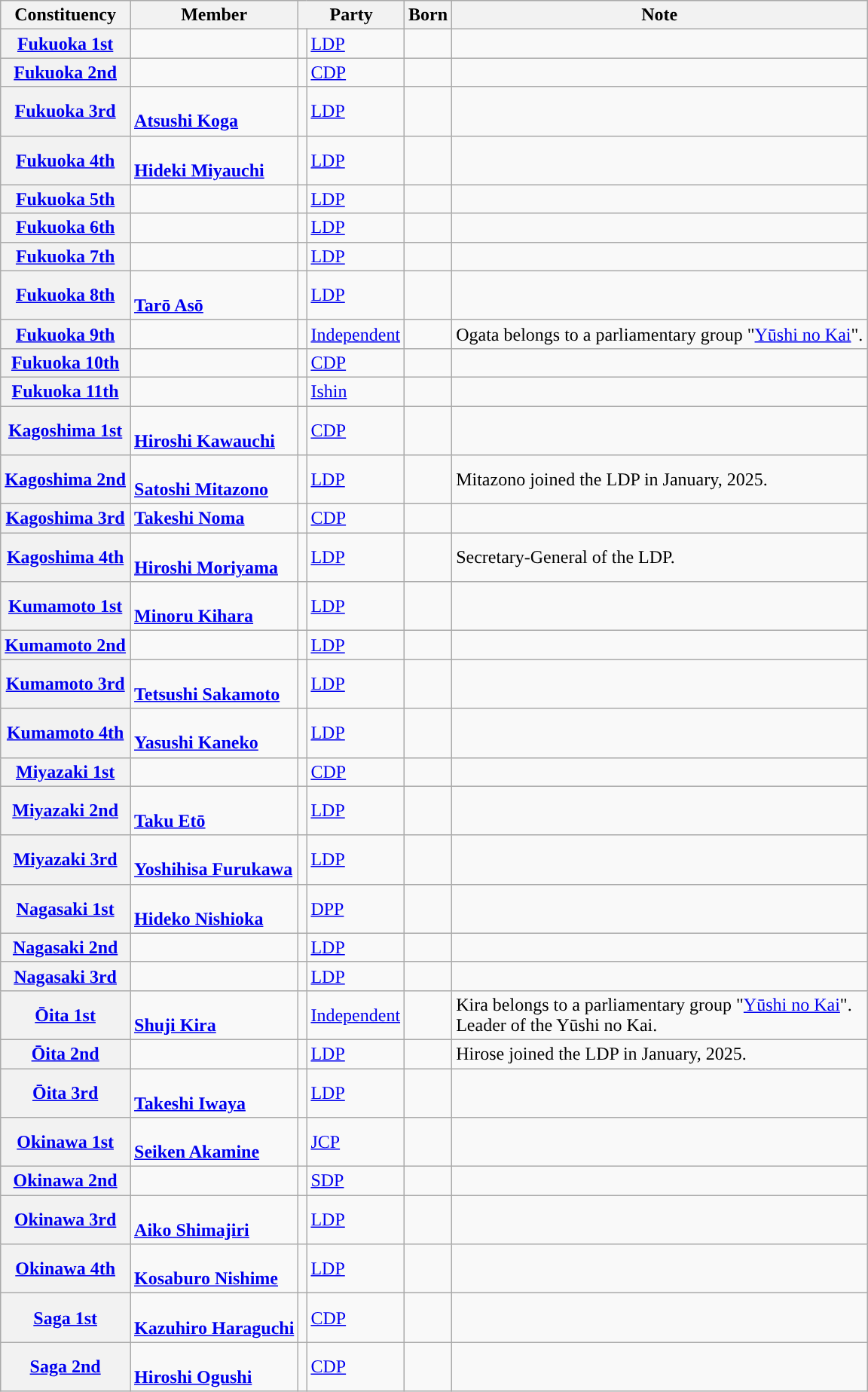<table class="wikitable sortable plainrowheaders" id="votingmembers">
<tr style="vertical-align:bottom">
<th>Constituency</th>
<th>Member</th>
<th colspan=2>Party</th>
<th>Born</th>
<th>Note</th>
</tr>
<tr>
<th><a href='#'>Fukuoka 1st</a></th>
<td><br><strong></strong></td>
<td style="background-color:"></td>
<td><a href='#'>LDP</a></td>
<td></td>
<td></td>
</tr>
<tr>
<th><a href='#'>Fukuoka 2nd</a></th>
<td><br><strong></strong></td>
<td style="background-color:"></td>
<td><a href='#'>CDP</a></td>
<td></td>
<td></td>
</tr>
<tr>
<th><a href='#'>Fukuoka 3rd</a></th>
<td><br><strong><a href='#'>Atsushi Koga</a></strong></td>
<td style="background-color:"></td>
<td><a href='#'>LDP</a></td>
<td></td>
<td></td>
</tr>
<tr>
<th><a href='#'>Fukuoka 4th</a></th>
<td><br><strong><a href='#'>Hideki Miyauchi</a></strong></td>
<td style="background-color:"></td>
<td><a href='#'>LDP</a></td>
<td></td>
<td></td>
</tr>
<tr>
<th><a href='#'>Fukuoka 5th</a></th>
<td><strong></strong></td>
<td style="background-color:"></td>
<td><a href='#'>LDP</a></td>
<td></td>
<td></td>
</tr>
<tr>
<th><a href='#'>Fukuoka 6th</a></th>
<td><br><strong></strong></td>
<td style="background-color:"></td>
<td><a href='#'>LDP</a></td>
<td></td>
<td></td>
</tr>
<tr>
<th><a href='#'>Fukuoka 7th</a></th>
<td><br><strong></strong></td>
<td style="background-color:"></td>
<td><a href='#'>LDP</a></td>
<td></td>
<td></td>
</tr>
<tr>
<th><a href='#'>Fukuoka 8th</a></th>
<td><br><strong><a href='#'>Tarō Asō</a></strong></td>
<td style="background-color:"></td>
<td><a href='#'>LDP</a></td>
<td></td>
<td></td>
</tr>
<tr>
<th><a href='#'>Fukuoka 9th</a></th>
<td><strong></strong></td>
<td style="background-color:"></td>
<td><a href='#'>Independent</a></td>
<td></td>
<td>Ogata belongs to a parliamentary group "<a href='#'>Yūshi no Kai</a>".</td>
</tr>
<tr>
<th><a href='#'>Fukuoka 10th</a></th>
<td><br><strong></strong></td>
<td style="background-color:"></td>
<td><a href='#'>CDP</a></td>
<td></td>
<td></td>
</tr>
<tr>
<th><a href='#'>Fukuoka 11th</a></th>
<td><strong></strong></td>
<td style="background-color:"></td>
<td><a href='#'>Ishin</a></td>
<td></td>
<td></td>
</tr>
<tr>
<th><a href='#'>Kagoshima 1st</a></th>
<td><br><strong><a href='#'>Hiroshi Kawauchi</a></strong></td>
<td style="background-color:"></td>
<td><a href='#'>CDP</a></td>
<td></td>
<td></td>
</tr>
<tr>
<th><a href='#'>Kagoshima 2nd</a></th>
<td><br><strong><a href='#'>Satoshi Mitazono</a></strong></td>
<td style="background-color:"></td>
<td><a href='#'>LDP</a></td>
<td></td>
<td>Mitazono joined the LDP in January, 2025.</td>
</tr>
<tr>
<th><a href='#'>Kagoshima 3rd</a></th>
<td><strong><a href='#'>Takeshi Noma</a></strong></td>
<td style="background-color:"></td>
<td><a href='#'>CDP</a></td>
<td></td>
<td></td>
</tr>
<tr>
<th><a href='#'>Kagoshima 4th</a></th>
<td><br><strong><a href='#'>Hiroshi Moriyama</a></strong></td>
<td style="background-color:"></td>
<td><a href='#'>LDP</a></td>
<td></td>
<td>Secretary-General of the LDP.</td>
</tr>
<tr>
<th><a href='#'>Kumamoto 1st</a></th>
<td><br><strong><a href='#'>Minoru Kihara</a></strong></td>
<td style="background-color:"></td>
<td><a href='#'>LDP</a></td>
<td></td>
<td></td>
</tr>
<tr>
<th><a href='#'>Kumamoto 2nd</a></th>
<td><br><strong></strong></td>
<td style="background-color:"></td>
<td><a href='#'>LDP</a></td>
<td></td>
<td></td>
</tr>
<tr>
<th><a href='#'>Kumamoto 3rd</a></th>
<td><br><strong><a href='#'>Tetsushi Sakamoto</a></strong></td>
<td style="background-color:"></td>
<td><a href='#'>LDP</a></td>
<td></td>
<td></td>
</tr>
<tr>
<th><a href='#'>Kumamoto 4th</a></th>
<td><br><strong><a href='#'>Yasushi Kaneko</a></strong></td>
<td style="background-color:"></td>
<td><a href='#'>LDP</a></td>
<td></td>
<td></td>
</tr>
<tr>
<th><a href='#'>Miyazaki 1st</a></th>
<td><strong></strong></td>
<td style="background-color:"></td>
<td><a href='#'>CDP</a></td>
<td></td>
<td></td>
</tr>
<tr>
<th><a href='#'>Miyazaki 2nd</a></th>
<td><br><strong><a href='#'>Taku Etō</a></strong></td>
<td style="background-color:"></td>
<td><a href='#'>LDP</a></td>
<td></td>
<td></td>
</tr>
<tr>
<th><a href='#'>Miyazaki 3rd</a></th>
<td><br><strong><a href='#'>Yoshihisa Furukawa</a></strong></td>
<td style="background-color:"></td>
<td><a href='#'>LDP</a></td>
<td></td>
<td></td>
</tr>
<tr>
<th><a href='#'>Nagasaki 1st</a></th>
<td><br><strong><a href='#'>Hideko Nishioka</a></strong></td>
<td style="background-color:"></td>
<td><a href='#'>DPP</a></td>
<td></td>
<td></td>
</tr>
<tr>
<th><a href='#'>Nagasaki 2nd</a></th>
<td><br><strong></strong></td>
<td style="background-color:"></td>
<td><a href='#'>LDP</a></td>
<td></td>
<td></td>
</tr>
<tr>
<th><a href='#'>Nagasaki 3rd</a></th>
<td><br><strong></strong></td>
<td style="background-color:"></td>
<td><a href='#'>LDP</a></td>
<td></td>
<td></td>
</tr>
<tr>
<th><a href='#'>Ōita 1st</a></th>
<td><br><strong><a href='#'>Shuji Kira</a></strong></td>
<td style="background-color:"></td>
<td><a href='#'>Independent</a></td>
<td></td>
<td>Kira belongs to a parliamentary group "<a href='#'>Yūshi no Kai</a>".<br>Leader of the Yūshi no Kai.</td>
</tr>
<tr>
<th><a href='#'>Ōita 2nd</a></th>
<td><strong></strong></td>
<td style="background-color:"></td>
<td><a href='#'>LDP</a></td>
<td></td>
<td>Hirose joined the LDP in January, 2025.</td>
</tr>
<tr>
<th><a href='#'>Ōita 3rd</a></th>
<td><br><strong><a href='#'>Takeshi Iwaya</a></strong></td>
<td style="background-color:"></td>
<td><a href='#'>LDP</a></td>
<td></td>
<td></td>
</tr>
<tr>
<th><a href='#'>Okinawa 1st</a></th>
<td><br><strong><a href='#'>Seiken Akamine</a></strong></td>
<td style="background-color:"></td>
<td><a href='#'>JCP</a></td>
<td></td>
<td></td>
</tr>
<tr>
<th><a href='#'>Okinawa 2nd</a></th>
<td><br><strong></strong></td>
<td style="background-color:"></td>
<td><a href='#'>SDP</a></td>
<td></td>
<td></td>
</tr>
<tr>
<th><a href='#'>Okinawa 3rd</a></th>
<td><br><strong><a href='#'>Aiko Shimajiri</a></strong></td>
<td style="background-color:"></td>
<td><a href='#'>LDP</a></td>
<td></td>
<td></td>
</tr>
<tr>
<th><a href='#'>Okinawa 4th</a></th>
<td><br><strong><a href='#'>Kosaburo Nishime</a></strong></td>
<td style="background-color:"></td>
<td><a href='#'>LDP</a></td>
<td></td>
<td></td>
</tr>
<tr>
<th><a href='#'>Saga 1st</a></th>
<td><br><strong><a href='#'>Kazuhiro Haraguchi</a></strong></td>
<td style="background-color:"></td>
<td><a href='#'>CDP</a></td>
<td></td>
<td></td>
</tr>
<tr>
<th><a href='#'>Saga 2nd</a></th>
<td><br><strong><a href='#'>Hiroshi Ogushi</a></strong></td>
<td style="background-color:"></td>
<td><a href='#'>CDP</a></td>
<td></td>
<td></td>
</tr>
</table>
